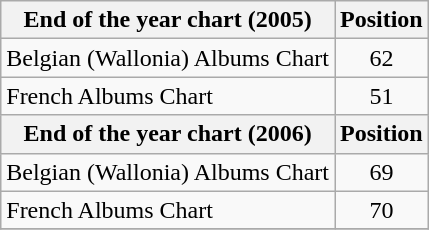<table class="wikitable sortable">
<tr>
<th align="left">End of the year chart (2005)</th>
<th align="center">Position</th>
</tr>
<tr>
<td align="left">Belgian (Wallonia) Albums Chart</td>
<td align="center">62</td>
</tr>
<tr>
<td align="left">French Albums Chart</td>
<td align="center">51</td>
</tr>
<tr>
<th align="left">End of the year chart (2006)</th>
<th align="center">Position</th>
</tr>
<tr>
<td align="left">Belgian (Wallonia) Albums Chart</td>
<td align="center">69</td>
</tr>
<tr>
<td align="left">French Albums Chart</td>
<td align="center">70</td>
</tr>
<tr>
</tr>
</table>
